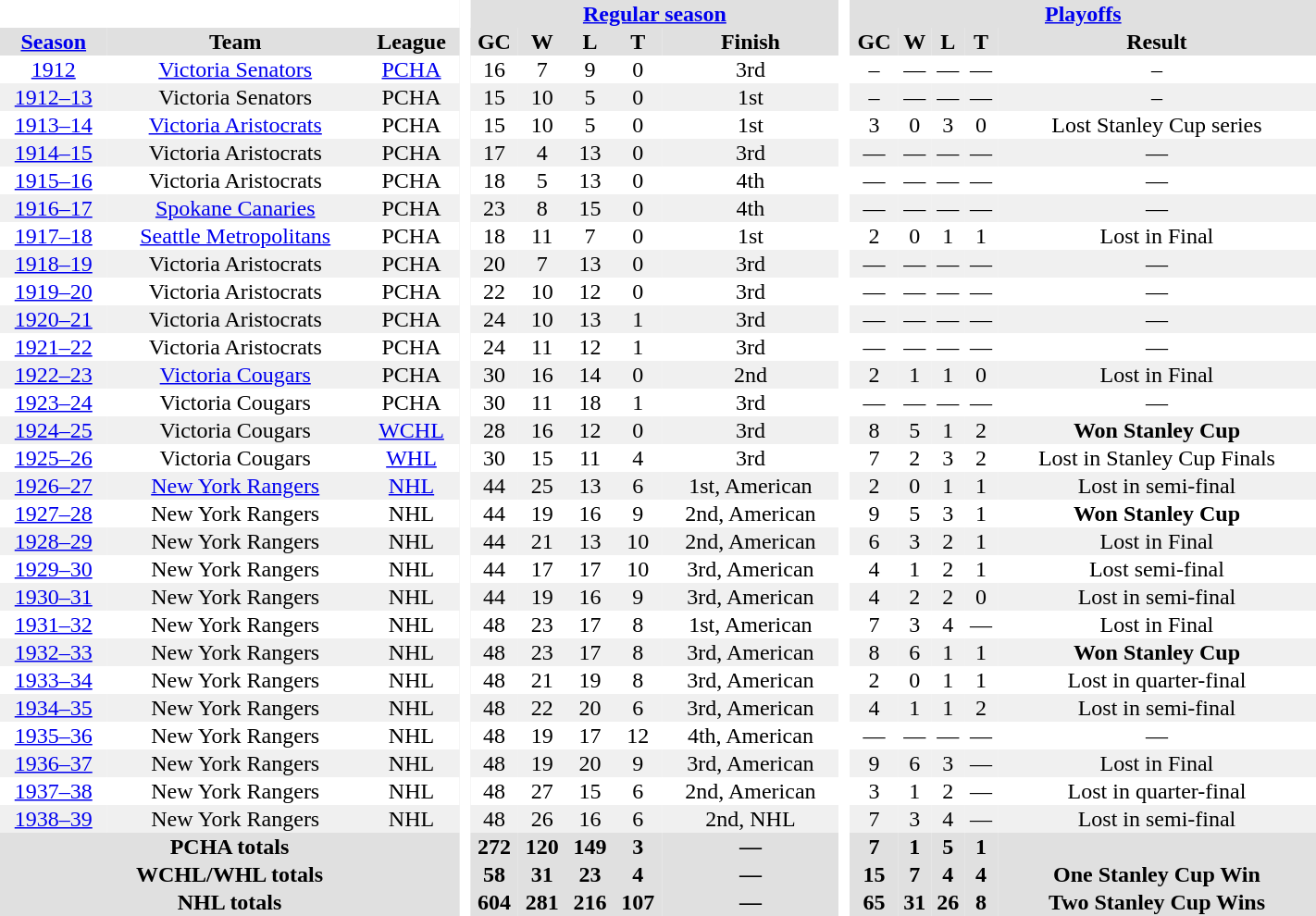<table BORDER="0" CELLPADDING="1" CELLSPACING="0" width="75%" style="text-align:center">
<tr bgcolor="#e0e0e0">
<th colspan="3" bgcolor="#ffffff"> </th>
<th rowspan="99" bgcolor="#ffffff"> </th>
<th colspan="5"><a href='#'>Regular season</a></th>
<th rowspan="99" bgcolor="#ffffff"> </th>
<th colspan="5"><a href='#'>Playoffs</a></th>
</tr>
<tr bgcolor="#e0e0e0">
<th><a href='#'>Season</a></th>
<th>Team</th>
<th>League</th>
<th>GC</th>
<th>W</th>
<th>L</th>
<th>T</th>
<th>Finish</th>
<th>GC</th>
<th>W</th>
<th>L</th>
<th>T</th>
<th>Result</th>
</tr>
<tr>
<td><a href='#'>1912</a></td>
<td><a href='#'>Victoria Senators</a></td>
<td><a href='#'>PCHA</a></td>
<td>16</td>
<td>7</td>
<td>9</td>
<td>0</td>
<td>3rd</td>
<td>–</td>
<td>—</td>
<td>—</td>
<td>—</td>
<td>–</td>
</tr>
<tr bgcolor="#f0f0f0">
<td><a href='#'>1912–13</a></td>
<td>Victoria Senators</td>
<td>PCHA</td>
<td>15</td>
<td>10</td>
<td>5</td>
<td>0</td>
<td>1st</td>
<td>–</td>
<td>—</td>
<td>—</td>
<td>—</td>
<td>–</td>
</tr>
<tr>
<td><a href='#'>1913–14</a></td>
<td><a href='#'>Victoria Aristocrats</a></td>
<td>PCHA</td>
<td>15</td>
<td>10</td>
<td>5</td>
<td>0</td>
<td>1st</td>
<td>3</td>
<td>0</td>
<td>3</td>
<td>0</td>
<td>Lost Stanley Cup series</td>
</tr>
<tr bgcolor="#f0f0f0">
<td><a href='#'>1914–15</a></td>
<td>Victoria Aristocrats</td>
<td>PCHA</td>
<td>17</td>
<td>4</td>
<td>13</td>
<td>0</td>
<td>3rd</td>
<td>—</td>
<td>—</td>
<td>—</td>
<td>—</td>
<td>—</td>
</tr>
<tr>
<td><a href='#'>1915–16</a></td>
<td>Victoria Aristocrats</td>
<td>PCHA</td>
<td>18</td>
<td>5</td>
<td>13</td>
<td>0</td>
<td>4th</td>
<td>—</td>
<td>—</td>
<td>—</td>
<td>—</td>
<td>—</td>
</tr>
<tr bgcolor="#f0f0f0">
<td><a href='#'>1916–17</a></td>
<td><a href='#'>Spokane Canaries</a></td>
<td>PCHA</td>
<td>23</td>
<td>8</td>
<td>15</td>
<td>0</td>
<td>4th</td>
<td>—</td>
<td>—</td>
<td>—</td>
<td>—</td>
<td>—</td>
</tr>
<tr>
<td><a href='#'>1917–18</a></td>
<td><a href='#'>Seattle Metropolitans</a></td>
<td>PCHA</td>
<td>18</td>
<td>11</td>
<td>7</td>
<td>0</td>
<td>1st</td>
<td>2</td>
<td>0</td>
<td>1</td>
<td>1</td>
<td>Lost in Final</td>
</tr>
<tr bgcolor="#f0f0f0">
<td><a href='#'>1918–19</a></td>
<td>Victoria Aristocrats</td>
<td>PCHA</td>
<td>20</td>
<td>7</td>
<td>13</td>
<td>0</td>
<td>3rd</td>
<td>—</td>
<td>—</td>
<td>—</td>
<td>—</td>
<td>—</td>
</tr>
<tr>
<td><a href='#'>1919–20</a></td>
<td>Victoria Aristocrats</td>
<td>PCHA</td>
<td>22</td>
<td>10</td>
<td>12</td>
<td>0</td>
<td>3rd</td>
<td>—</td>
<td>—</td>
<td>—</td>
<td>—</td>
<td>—</td>
</tr>
<tr bgcolor="#f0f0f0">
<td><a href='#'>1920–21</a></td>
<td>Victoria Aristocrats</td>
<td>PCHA</td>
<td>24</td>
<td>10</td>
<td>13</td>
<td>1</td>
<td>3rd</td>
<td>—</td>
<td>—</td>
<td>—</td>
<td>—</td>
<td>—</td>
</tr>
<tr>
<td><a href='#'>1921–22</a></td>
<td>Victoria Aristocrats</td>
<td>PCHA</td>
<td>24</td>
<td>11</td>
<td>12</td>
<td>1</td>
<td>3rd</td>
<td>—</td>
<td>—</td>
<td>—</td>
<td>—</td>
<td>—</td>
</tr>
<tr bgcolor="#f0f0f0">
<td><a href='#'>1922–23</a></td>
<td><a href='#'>Victoria Cougars</a></td>
<td>PCHA</td>
<td>30</td>
<td>16</td>
<td>14</td>
<td>0</td>
<td>2nd</td>
<td>2</td>
<td>1</td>
<td>1</td>
<td>0</td>
<td>Lost in Final</td>
</tr>
<tr>
<td><a href='#'>1923–24</a></td>
<td>Victoria Cougars</td>
<td>PCHA</td>
<td>30</td>
<td>11</td>
<td>18</td>
<td>1</td>
<td>3rd</td>
<td>—</td>
<td>—</td>
<td>—</td>
<td>—</td>
<td>—</td>
</tr>
<tr bgcolor="#f0f0f0">
<td><a href='#'>1924–25</a></td>
<td>Victoria Cougars</td>
<td><a href='#'>WCHL</a></td>
<td>28</td>
<td>16</td>
<td>12</td>
<td>0</td>
<td>3rd</td>
<td>8</td>
<td>5</td>
<td>1</td>
<td>2</td>
<td><strong>Won Stanley Cup</strong></td>
</tr>
<tr>
<td><a href='#'>1925–26</a></td>
<td>Victoria Cougars</td>
<td><a href='#'>WHL</a></td>
<td>30</td>
<td>15</td>
<td>11</td>
<td>4</td>
<td>3rd</td>
<td>7</td>
<td>2</td>
<td>3</td>
<td>2</td>
<td>Lost in Stanley Cup Finals</td>
</tr>
<tr bgcolor="#f0f0f0">
<td><a href='#'>1926–27</a></td>
<td><a href='#'>New York Rangers</a></td>
<td><a href='#'>NHL</a></td>
<td>44</td>
<td>25</td>
<td>13</td>
<td>6</td>
<td>1st, American</td>
<td>2</td>
<td>0</td>
<td>1</td>
<td>1</td>
<td>Lost in semi-final</td>
</tr>
<tr>
<td><a href='#'>1927–28</a></td>
<td>New York Rangers</td>
<td>NHL</td>
<td>44</td>
<td>19</td>
<td>16</td>
<td>9</td>
<td>2nd, American</td>
<td>9</td>
<td>5</td>
<td>3</td>
<td>1</td>
<td><strong>Won Stanley Cup</strong></td>
</tr>
<tr bgcolor="#f0f0f0">
<td><a href='#'>1928–29</a></td>
<td>New York Rangers</td>
<td>NHL</td>
<td>44</td>
<td>21</td>
<td>13</td>
<td>10</td>
<td>2nd, American</td>
<td>6</td>
<td>3</td>
<td>2</td>
<td>1</td>
<td>Lost in Final</td>
</tr>
<tr>
<td><a href='#'>1929–30</a></td>
<td>New York Rangers</td>
<td>NHL</td>
<td>44</td>
<td>17</td>
<td>17</td>
<td>10</td>
<td>3rd, American</td>
<td>4</td>
<td>1</td>
<td>2</td>
<td>1</td>
<td>Lost semi-final</td>
</tr>
<tr bgcolor="#f0f0f0">
<td><a href='#'>1930–31</a></td>
<td>New York Rangers</td>
<td>NHL</td>
<td>44</td>
<td>19</td>
<td>16</td>
<td>9</td>
<td>3rd, American</td>
<td>4</td>
<td>2</td>
<td>2</td>
<td>0</td>
<td>Lost in semi-final</td>
</tr>
<tr>
<td><a href='#'>1931–32</a></td>
<td>New York Rangers</td>
<td>NHL</td>
<td>48</td>
<td>23</td>
<td>17</td>
<td>8</td>
<td>1st, American</td>
<td>7</td>
<td>3</td>
<td>4</td>
<td>—</td>
<td>Lost in Final</td>
</tr>
<tr bgcolor="#f0f0f0">
<td><a href='#'>1932–33</a></td>
<td>New York Rangers</td>
<td>NHL</td>
<td>48</td>
<td>23</td>
<td>17</td>
<td>8</td>
<td>3rd, American</td>
<td>8</td>
<td>6</td>
<td>1</td>
<td>1</td>
<td><strong>Won Stanley Cup</strong></td>
</tr>
<tr>
<td><a href='#'>1933–34</a></td>
<td>New York Rangers</td>
<td>NHL</td>
<td>48</td>
<td>21</td>
<td>19</td>
<td>8</td>
<td>3rd, American</td>
<td>2</td>
<td>0</td>
<td>1</td>
<td>1</td>
<td>Lost in quarter-final</td>
</tr>
<tr bgcolor="#f0f0f0">
<td><a href='#'>1934–35</a></td>
<td>New York Rangers</td>
<td>NHL</td>
<td>48</td>
<td>22</td>
<td>20</td>
<td>6</td>
<td>3rd, American</td>
<td>4</td>
<td>1</td>
<td>1</td>
<td>2</td>
<td>Lost in semi-final</td>
</tr>
<tr>
<td><a href='#'>1935–36</a></td>
<td>New York Rangers</td>
<td>NHL</td>
<td>48</td>
<td>19</td>
<td>17</td>
<td>12</td>
<td>4th, American</td>
<td>—</td>
<td>—</td>
<td>—</td>
<td>—</td>
<td>—</td>
</tr>
<tr bgcolor="#f0f0f0">
<td><a href='#'>1936–37</a></td>
<td>New York Rangers</td>
<td>NHL</td>
<td>48</td>
<td>19</td>
<td>20</td>
<td>9</td>
<td>3rd, American</td>
<td>9</td>
<td>6</td>
<td>3</td>
<td>—</td>
<td>Lost in Final</td>
</tr>
<tr>
<td><a href='#'>1937–38</a></td>
<td>New York Rangers</td>
<td>NHL</td>
<td>48</td>
<td>27</td>
<td>15</td>
<td>6</td>
<td>2nd, American</td>
<td>3</td>
<td>1</td>
<td>2</td>
<td>—</td>
<td>Lost in quarter-final</td>
</tr>
<tr bgcolor="#f0f0f0">
<td><a href='#'>1938–39</a></td>
<td>New York Rangers</td>
<td>NHL</td>
<td>48</td>
<td>26</td>
<td>16</td>
<td>6</td>
<td>2nd, NHL</td>
<td>7</td>
<td>3</td>
<td>4</td>
<td>—</td>
<td>Lost in semi-final</td>
</tr>
<tr bgcolor="#e0e0e0">
<th colspan="3">PCHA totals</th>
<th>272</th>
<th>120</th>
<th>149</th>
<th>3</th>
<th>—</th>
<th>7</th>
<th>1</th>
<th>5</th>
<th>1</th>
<th></th>
</tr>
<tr bgcolor="#e0e0e0">
<th colspan="3">WCHL/WHL totals</th>
<th>58</th>
<th>31</th>
<th>23</th>
<th>4</th>
<th>—</th>
<th>15</th>
<th>7</th>
<th>4</th>
<th>4</th>
<th>One Stanley Cup Win</th>
</tr>
<tr bgcolor="#e0e0e0">
<th colspan="3">NHL totals</th>
<th>604</th>
<th>281</th>
<th>216</th>
<th>107</th>
<th>—</th>
<th>65</th>
<th>31</th>
<th>26</th>
<th>8</th>
<th>Two Stanley Cup Wins</th>
</tr>
</table>
